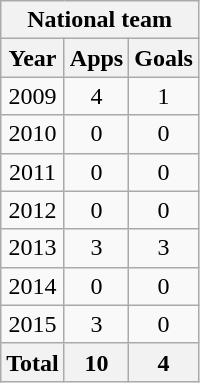<table class="wikitable" style="text-align:center">
<tr>
<th colspan=3>National team</th>
</tr>
<tr>
<th>Year</th>
<th>Apps</th>
<th>Goals</th>
</tr>
<tr>
<td>2009</td>
<td>4</td>
<td>1</td>
</tr>
<tr>
<td>2010</td>
<td>0</td>
<td>0</td>
</tr>
<tr>
<td>2011</td>
<td>0</td>
<td>0</td>
</tr>
<tr>
<td>2012</td>
<td>0</td>
<td>0</td>
</tr>
<tr>
<td>2013</td>
<td>3</td>
<td>3</td>
</tr>
<tr>
<td>2014</td>
<td>0</td>
<td>0</td>
</tr>
<tr>
<td>2015</td>
<td>3</td>
<td>0</td>
</tr>
<tr>
<th>Total</th>
<th>10</th>
<th>4</th>
</tr>
</table>
